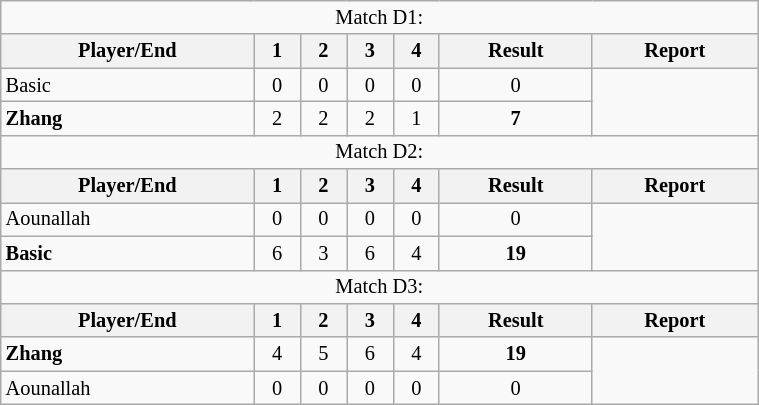<table class="wikitable" style=font-size:85%;text-align:center;width:40%>
<tr>
<td colspan=7>Match D1:</td>
</tr>
<tr>
<th>Player/End</th>
<th>1</th>
<th>2</th>
<th>3</th>
<th>4</th>
<th>Result</th>
<th>Report</th>
</tr>
<tr>
<td align=left> Basic</td>
<td>0</td>
<td>0</td>
<td>0</td>
<td>0</td>
<td>0</td>
<td rowspan="2"></td>
</tr>
<tr>
<td align=left> <strong>Zhang</strong></td>
<td>2</td>
<td>2</td>
<td>2</td>
<td>1</td>
<td><strong>7</strong></td>
</tr>
<tr>
<td colspan=7>Match D2:</td>
</tr>
<tr>
<th>Player/End</th>
<th>1</th>
<th>2</th>
<th>3</th>
<th>4</th>
<th>Result</th>
<th>Report</th>
</tr>
<tr>
<td align=left> Aounallah</td>
<td>0</td>
<td>0</td>
<td>0</td>
<td>0</td>
<td>0</td>
<td rowspan="2"></td>
</tr>
<tr>
<td align=left><strong> Basic</strong></td>
<td>6</td>
<td>3</td>
<td>6</td>
<td>4</td>
<td><strong>19</strong></td>
</tr>
<tr>
<td colspan=7>Match D3:</td>
</tr>
<tr>
<th>Player/End</th>
<th>1</th>
<th>2</th>
<th>3</th>
<th>4</th>
<th>Result</th>
<th>Report</th>
</tr>
<tr>
<td align=left> <strong>Zhang</strong></td>
<td>4</td>
<td>5</td>
<td>6</td>
<td>4</td>
<td><strong>19</strong></td>
<td rowspan="2"></td>
</tr>
<tr>
<td align=left> Aounallah</td>
<td>0</td>
<td>0</td>
<td>0</td>
<td>0</td>
<td>0</td>
</tr>
</table>
